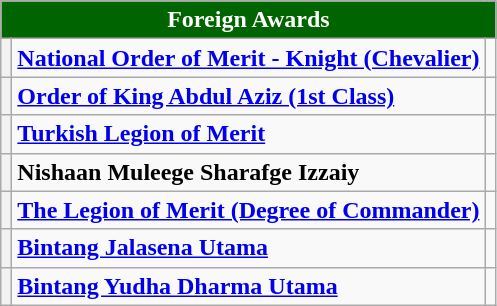<table class="wikitable">
<tr>
<th colspan="3" style="background:#006400; color:#FFFFFF; text-align:center"><strong>Foreign Awards</strong></th>
</tr>
<tr>
<th></th>
<td><a href='#'><strong>National Order of Merit - Knight (Chevalier)</strong></a></td>
<td></td>
</tr>
<tr>
<th></th>
<td><strong><a href='#'>Order of King Abdul Aziz (1st Class)</a></strong></td>
<td></td>
</tr>
<tr>
<th><strong></strong></th>
<td><a href='#'><strong>Turkish Legion of Merit</strong></a></td>
<td></td>
</tr>
<tr>
<th><strong></strong></th>
<td><strong>Nishaan Muleege Sharafge Izzaiy</strong></td>
<td></td>
</tr>
<tr>
<th><strong></strong></th>
<td><strong><a href='#'>The Legion of Merit (Degree of Commander)</a></strong></td>
<td></td>
</tr>
<tr>
<th><strong></strong></th>
<td><strong><a href='#'>Bintang Jalasena Utama</a></strong></td>
<td></td>
</tr>
<tr>
<th><strong></strong></th>
<td><strong><a href='#'>Bintang Yudha Dharma Utama</a><em><strong><em></td>
<td></td>
</tr>
</table>
